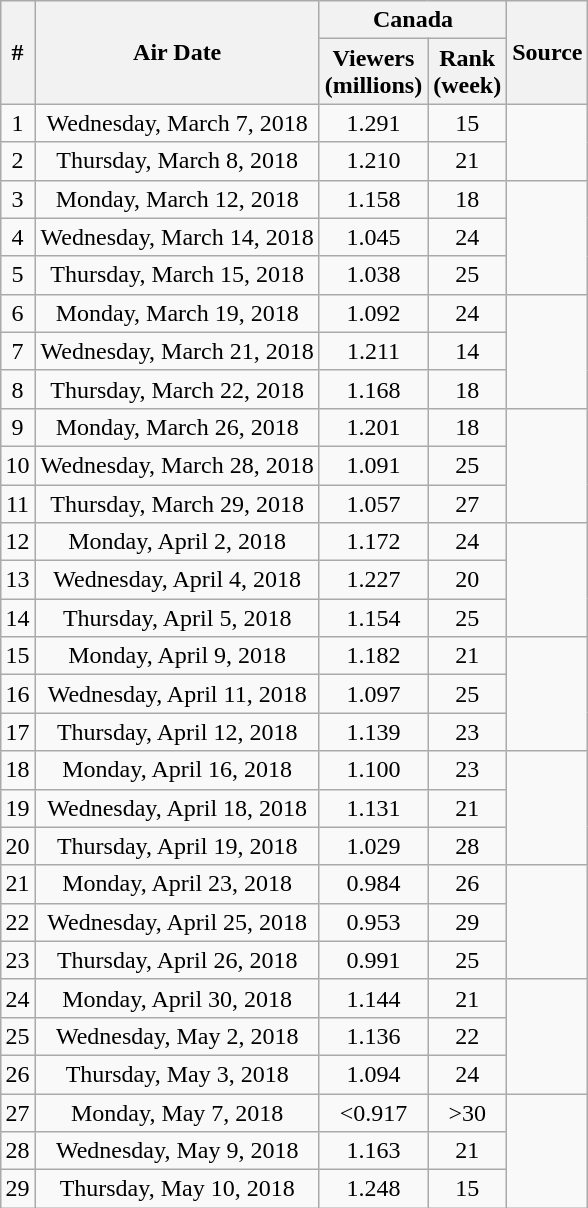<table class="wikitable" style="margin:auto; margin:auto;">
<tr>
<th rowspan="2">#</th>
<th rowspan="2">Air Date</th>
<th colspan="2" style="text-align:center" class="unsortable">Canada</th>
<th rowspan="2" class="unsortable">Source</th>
</tr>
<tr>
<th>Viewers<br>(millions)</th>
<th>Rank<br>(week)</th>
</tr>
<tr>
<td style="text-align:center">1</td>
<td style="text-align:center">Wednesday, March 7, 2018</td>
<td style="text-align:center">1.291</td>
<td style="text-align:center">15</td>
<td rowspan="2" style="text-align:center"></td>
</tr>
<tr>
<td style="text-align:center">2</td>
<td style="text-align:center">Thursday, March 8, 2018</td>
<td style="text-align:center">1.210</td>
<td style="text-align:center">21</td>
</tr>
<tr>
<td style="text-align:center">3</td>
<td style="text-align:center">Monday, March 12, 2018</td>
<td style="text-align:center">1.158</td>
<td style="text-align:center">18</td>
<td rowspan="3" style="text-align:center"></td>
</tr>
<tr>
<td style="text-align:center">4</td>
<td style="text-align:center">Wednesday, March 14, 2018</td>
<td style="text-align:center">1.045</td>
<td style="text-align:center">24</td>
</tr>
<tr>
<td style="text-align:center">5</td>
<td style="text-align:center">Thursday, March 15, 2018</td>
<td style="text-align:center">1.038</td>
<td style="text-align:center">25</td>
</tr>
<tr>
<td style="text-align:center">6</td>
<td style="text-align:center">Monday, March 19, 2018</td>
<td style="text-align:center">1.092</td>
<td style="text-align:center">24</td>
<td rowspan="3" style="text-align:center"></td>
</tr>
<tr>
<td style="text-align:center">7</td>
<td style="text-align:center">Wednesday, March 21, 2018</td>
<td style="text-align:center">1.211</td>
<td style="text-align:center">14</td>
</tr>
<tr>
<td style="text-align:center">8</td>
<td style="text-align:center">Thursday, March 22, 2018</td>
<td style="text-align:center">1.168</td>
<td style="text-align:center">18</td>
</tr>
<tr>
<td style="text-align:center">9</td>
<td style="text-align:center">Monday, March 26, 2018</td>
<td style="text-align:center">1.201</td>
<td style="text-align:center">18</td>
<td rowspan="3" style="text-align:center"></td>
</tr>
<tr>
<td style="text-align:center">10</td>
<td style="text-align:center">Wednesday, March 28, 2018</td>
<td style="text-align:center">1.091</td>
<td style="text-align:center">25</td>
</tr>
<tr>
<td style="text-align:center">11</td>
<td style="text-align:center">Thursday, March 29, 2018</td>
<td style="text-align:center">1.057</td>
<td style="text-align:center">27</td>
</tr>
<tr>
<td style="text-align:center">12</td>
<td style="text-align:center">Monday, April 2, 2018</td>
<td style="text-align:center">1.172</td>
<td style="text-align:center">24</td>
<td rowspan="3" style="text-align:center"></td>
</tr>
<tr>
<td style="text-align:center">13</td>
<td style="text-align:center">Wednesday, April 4, 2018</td>
<td style="text-align:center">1.227</td>
<td style="text-align:center">20</td>
</tr>
<tr>
<td style="text-align:center">14</td>
<td style="text-align:center">Thursday, April 5, 2018</td>
<td style="text-align:center">1.154</td>
<td style="text-align:center">25</td>
</tr>
<tr>
<td style="text-align:center">15</td>
<td style="text-align:center">Monday, April 9, 2018</td>
<td style="text-align:center">1.182</td>
<td style="text-align:center">21</td>
<td rowspan="3" style="text-align:center"></td>
</tr>
<tr>
<td style="text-align:center">16</td>
<td style="text-align:center">Wednesday, April 11, 2018</td>
<td style="text-align:center">1.097</td>
<td style="text-align:center">25</td>
</tr>
<tr>
<td style="text-align:center">17</td>
<td style="text-align:center">Thursday, April 12, 2018</td>
<td style="text-align:center">1.139</td>
<td style="text-align:center">23</td>
</tr>
<tr>
<td style="text-align:center">18</td>
<td style="text-align:center">Monday, April 16, 2018</td>
<td style="text-align:center">1.100</td>
<td style="text-align:center">23</td>
<td rowspan="3" style="text-align:center"></td>
</tr>
<tr>
<td style="text-align:center">19</td>
<td style="text-align:center">Wednesday, April 18, 2018</td>
<td style="text-align:center">1.131</td>
<td style="text-align:center">21</td>
</tr>
<tr>
<td style="text-align:center">20</td>
<td style="text-align:center">Thursday, April 19, 2018</td>
<td style="text-align:center">1.029</td>
<td style="text-align:center">28</td>
</tr>
<tr>
<td style="text-align:center">21</td>
<td style="text-align:center">Monday, April 23, 2018</td>
<td style="text-align:center">0.984</td>
<td style="text-align:center">26</td>
<td rowspan="3" style="text-align:center"></td>
</tr>
<tr>
<td style="text-align:center">22</td>
<td style="text-align:center">Wednesday, April 25, 2018</td>
<td style="text-align:center">0.953</td>
<td style="text-align:center">29</td>
</tr>
<tr>
<td style="text-align:center">23</td>
<td style="text-align:center">Thursday, April 26, 2018</td>
<td style="text-align:center">0.991</td>
<td style="text-align:center">25</td>
</tr>
<tr>
<td style="text-align:center">24</td>
<td style="text-align:center">Monday, April 30, 2018</td>
<td style="text-align:center">1.144</td>
<td style="text-align:center">21</td>
<td rowspan="3" style="text-align:center"></td>
</tr>
<tr>
<td style="text-align:center">25</td>
<td style="text-align:center">Wednesday, May 2, 2018</td>
<td style="text-align:center">1.136</td>
<td style="text-align:center">22</td>
</tr>
<tr>
<td style="text-align:center">26</td>
<td style="text-align:center">Thursday, May 3, 2018</td>
<td style="text-align:center">1.094</td>
<td style="text-align:center">24</td>
</tr>
<tr>
<td style="text-align:center">27</td>
<td style="text-align:center">Monday, May 7, 2018</td>
<td style="text-align:center"><0.917</td>
<td style="text-align:center">>30</td>
<td rowspan="3" style="text-align:center"></td>
</tr>
<tr>
<td style="text-align:center">28</td>
<td style="text-align:center">Wednesday, May 9, 2018</td>
<td style="text-align:center">1.163</td>
<td style="text-align:center">21</td>
</tr>
<tr>
<td style="text-align:center">29</td>
<td style="text-align:center">Thursday, May 10, 2018</td>
<td style="text-align:center">1.248</td>
<td style="text-align:center">15</td>
</tr>
</table>
